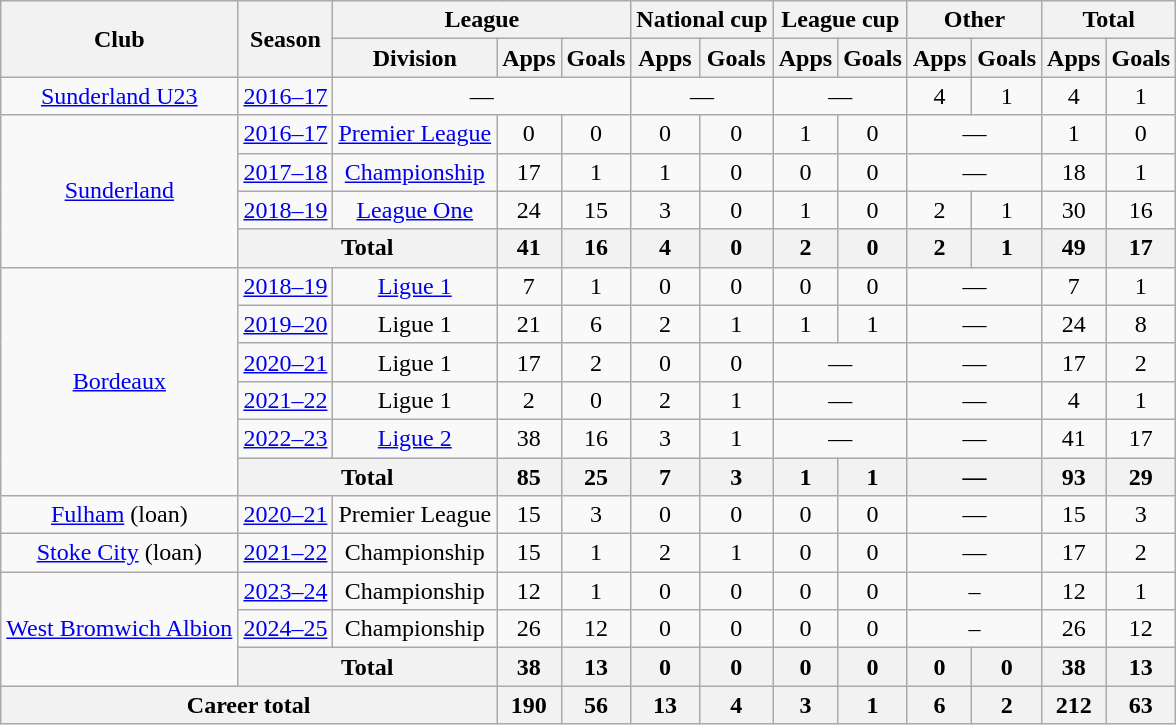<table class="wikitable" style="text-align:center">
<tr>
<th rowspan="2">Club</th>
<th rowspan="2">Season</th>
<th colspan="3">League</th>
<th colspan="2">National cup</th>
<th colspan="2">League cup</th>
<th colspan="2">Other</th>
<th colspan="2">Total</th>
</tr>
<tr>
<th>Division</th>
<th>Apps</th>
<th>Goals</th>
<th>Apps</th>
<th>Goals</th>
<th>Apps</th>
<th>Goals</th>
<th>Apps</th>
<th>Goals</th>
<th>Apps</th>
<th>Goals</th>
</tr>
<tr>
<td><a href='#'>Sunderland U23</a></td>
<td><a href='#'>2016–17</a></td>
<td colspan="3">—</td>
<td colspan="2">—</td>
<td colspan="2">—</td>
<td>4</td>
<td>1</td>
<td>4</td>
<td>1</td>
</tr>
<tr>
<td rowspan="4"><a href='#'>Sunderland</a></td>
<td><a href='#'>2016–17</a></td>
<td><a href='#'>Premier League</a></td>
<td>0</td>
<td>0</td>
<td>0</td>
<td>0</td>
<td>1</td>
<td>0</td>
<td colspan=2>—</td>
<td>1</td>
<td>0</td>
</tr>
<tr>
<td><a href='#'>2017–18</a></td>
<td><a href='#'>Championship</a></td>
<td>17</td>
<td>1</td>
<td>1</td>
<td>0</td>
<td>0</td>
<td>0</td>
<td colspan=2>—</td>
<td>18</td>
<td>1</td>
</tr>
<tr>
<td><a href='#'>2018–19</a></td>
<td><a href='#'>League One</a></td>
<td>24</td>
<td>15</td>
<td>3</td>
<td>0</td>
<td>1</td>
<td>0</td>
<td>2</td>
<td>1</td>
<td>30</td>
<td>16</td>
</tr>
<tr>
<th colspan="2">Total</th>
<th>41</th>
<th>16</th>
<th>4</th>
<th>0</th>
<th>2</th>
<th>0</th>
<th>2</th>
<th>1</th>
<th>49</th>
<th>17</th>
</tr>
<tr>
<td rowspan="6"><a href='#'>Bordeaux</a></td>
<td><a href='#'>2018–19</a></td>
<td><a href='#'>Ligue 1</a></td>
<td>7</td>
<td>1</td>
<td>0</td>
<td>0</td>
<td>0</td>
<td>0</td>
<td colspan=2>—</td>
<td>7</td>
<td>1</td>
</tr>
<tr>
<td><a href='#'>2019–20</a></td>
<td>Ligue 1</td>
<td>21</td>
<td>6</td>
<td>2</td>
<td>1</td>
<td>1</td>
<td>1</td>
<td colspan=2>—</td>
<td>24</td>
<td>8</td>
</tr>
<tr>
<td><a href='#'>2020–21</a></td>
<td>Ligue 1</td>
<td>17</td>
<td>2</td>
<td>0</td>
<td>0</td>
<td colspan=2>—</td>
<td colspan=2>—</td>
<td>17</td>
<td>2</td>
</tr>
<tr>
<td><a href='#'>2021–22</a></td>
<td>Ligue 1</td>
<td>2</td>
<td>0</td>
<td>2</td>
<td>1</td>
<td colspan=2>—</td>
<td colspan=2>—</td>
<td>4</td>
<td>1</td>
</tr>
<tr>
<td><a href='#'>2022–23</a></td>
<td><a href='#'>Ligue 2</a></td>
<td>38</td>
<td>16</td>
<td>3</td>
<td>1</td>
<td colspan=2>—</td>
<td colspan=2>—</td>
<td>41</td>
<td>17</td>
</tr>
<tr>
<th colspan="2">Total</th>
<th>85</th>
<th>25</th>
<th>7</th>
<th>3</th>
<th>1</th>
<th>1</th>
<th colspan="2">—</th>
<th>93</th>
<th>29</th>
</tr>
<tr>
<td><a href='#'>Fulham</a> (loan)</td>
<td><a href='#'>2020–21</a></td>
<td>Premier League</td>
<td>15</td>
<td>3</td>
<td>0</td>
<td>0</td>
<td>0</td>
<td>0</td>
<td colspan=2>—</td>
<td>15</td>
<td>3</td>
</tr>
<tr>
<td><a href='#'>Stoke City</a> (loan)</td>
<td><a href='#'>2021–22</a></td>
<td>Championship</td>
<td>15</td>
<td>1</td>
<td>2</td>
<td>1</td>
<td>0</td>
<td>0</td>
<td colspan=2>—</td>
<td>17</td>
<td>2</td>
</tr>
<tr>
<td rowspan=3><a href='#'>West Bromwich Albion</a></td>
<td><a href='#'>2023–24</a></td>
<td>Championship</td>
<td>12</td>
<td>1</td>
<td>0</td>
<td>0</td>
<td>0</td>
<td>0</td>
<td colspan="2">–</td>
<td>12</td>
<td>1</td>
</tr>
<tr>
<td><a href='#'>2024–25</a></td>
<td>Championship</td>
<td>26</td>
<td>12</td>
<td>0</td>
<td>0</td>
<td>0</td>
<td>0</td>
<td colspan="2">–</td>
<td>26</td>
<td>12</td>
</tr>
<tr>
<th colspan="2">Total</th>
<th>38</th>
<th>13</th>
<th>0</th>
<th>0</th>
<th>0</th>
<th>0</th>
<th>0</th>
<th>0</th>
<th>38</th>
<th>13</th>
</tr>
<tr>
<th colspan="3">Career total</th>
<th>190</th>
<th>56</th>
<th>13</th>
<th>4</th>
<th>3</th>
<th>1</th>
<th>6</th>
<th>2</th>
<th>212</th>
<th>63</th>
</tr>
</table>
